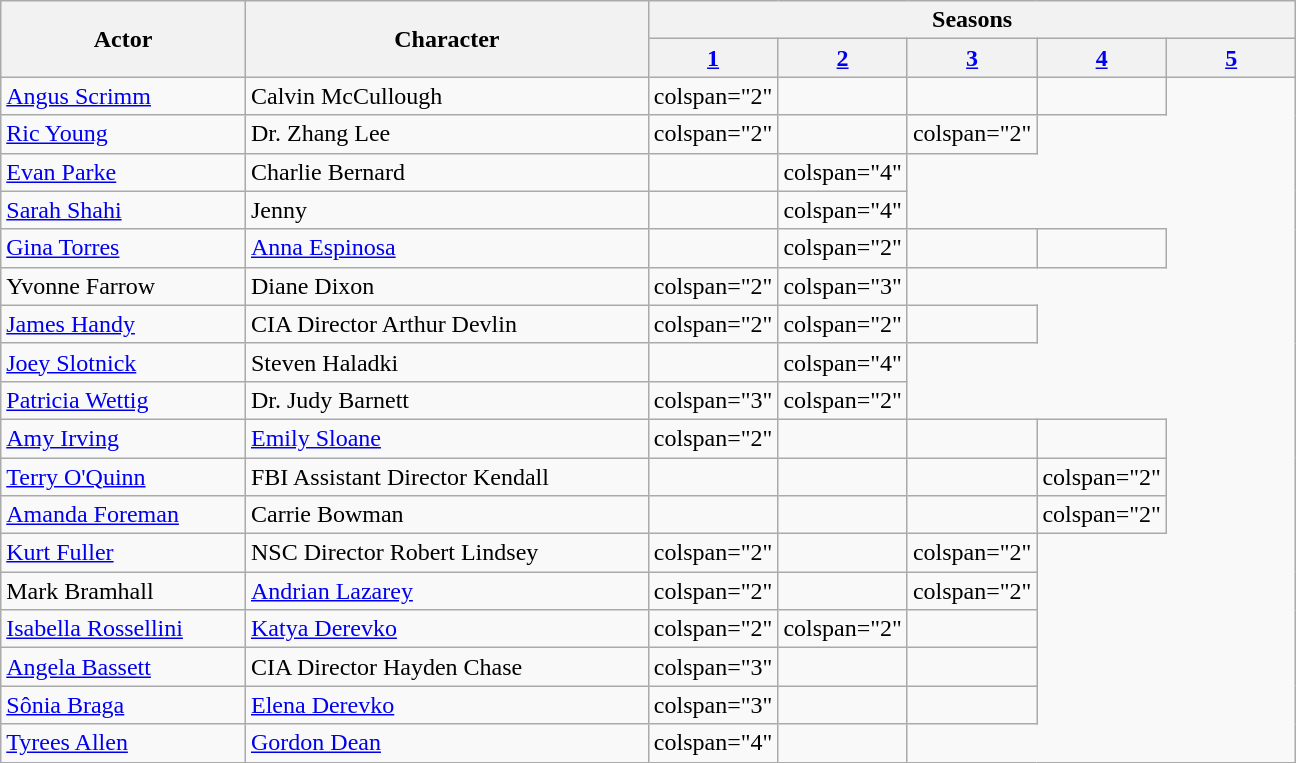<table class="wikitable">
<tr>
<th rowspan="2">Actor</th>
<th rowspan="2">Character</th>
<th colspan="5">Seasons</th>
</tr>
<tr>
<th style="width:10%;"><a href='#'>1</a></th>
<th style="width:10%;"><a href='#'>2</a></th>
<th style="width:10%;"><a href='#'>3</a></th>
<th style="width:10%;"><a href='#'>4</a></th>
<th style="width:10%;"><a href='#'>5</a></th>
</tr>
<tr>
<td><a href='#'>Angus Scrimm</a></td>
<td>Calvin McCullough</td>
<td>colspan="2" </td>
<td></td>
<td></td>
<td></td>
</tr>
<tr>
<td><a href='#'>Ric Young</a></td>
<td>Dr. Zhang Lee</td>
<td>colspan="2" </td>
<td></td>
<td>colspan="2" </td>
</tr>
<tr>
<td><a href='#'>Evan Parke</a></td>
<td>Charlie Bernard</td>
<td></td>
<td>colspan="4" </td>
</tr>
<tr>
<td><a href='#'>Sarah Shahi</a></td>
<td>Jenny</td>
<td></td>
<td>colspan="4" </td>
</tr>
<tr>
<td><a href='#'>Gina Torres</a></td>
<td><a href='#'>Anna Espinosa</a></td>
<td></td>
<td>colspan="2" </td>
<td></td>
<td></td>
</tr>
<tr>
<td>Yvonne Farrow</td>
<td>Diane Dixon</td>
<td>colspan="2" </td>
<td>colspan="3" </td>
</tr>
<tr>
<td><a href='#'>James Handy</a></td>
<td>CIA Director Arthur Devlin</td>
<td>colspan="2" </td>
<td>colspan="2" </td>
<td></td>
</tr>
<tr>
<td><a href='#'>Joey Slotnick</a></td>
<td>Steven Haladki</td>
<td></td>
<td>colspan="4" </td>
</tr>
<tr>
<td><a href='#'>Patricia Wettig</a></td>
<td>Dr. Judy Barnett</td>
<td>colspan="3" </td>
<td>colspan="2" </td>
</tr>
<tr>
<td><a href='#'>Amy Irving</a></td>
<td><a href='#'>Emily Sloane</a></td>
<td>colspan="2" </td>
<td></td>
<td></td>
<td></td>
</tr>
<tr>
<td><a href='#'>Terry O'Quinn</a></td>
<td>FBI Assistant Director Kendall</td>
<td></td>
<td></td>
<td></td>
<td>colspan="2" </td>
</tr>
<tr>
<td><a href='#'>Amanda Foreman</a></td>
<td>Carrie Bowman</td>
<td></td>
<td></td>
<td></td>
<td>colspan="2" </td>
</tr>
<tr>
<td><a href='#'>Kurt Fuller</a></td>
<td>NSC Director Robert Lindsey</td>
<td>colspan="2" </td>
<td></td>
<td>colspan="2" </td>
</tr>
<tr>
<td>Mark Bramhall</td>
<td><a href='#'>Andrian Lazarey</a></td>
<td>colspan="2" </td>
<td></td>
<td>colspan="2" </td>
</tr>
<tr>
<td><a href='#'>Isabella Rossellini</a></td>
<td><a href='#'>Katya Derevko</a></td>
<td>colspan="2" </td>
<td>colspan="2" </td>
<td></td>
</tr>
<tr>
<td><a href='#'>Angela Bassett</a></td>
<td>CIA Director Hayden Chase</td>
<td>colspan="3" </td>
<td></td>
<td></td>
</tr>
<tr>
<td><a href='#'>Sônia Braga</a></td>
<td><a href='#'>Elena Derevko</a></td>
<td>colspan="3" </td>
<td></td>
<td></td>
</tr>
<tr>
<td><a href='#'>Tyrees Allen</a></td>
<td><a href='#'>Gordon Dean</a></td>
<td>colspan="4" </td>
<td></td>
</tr>
</table>
